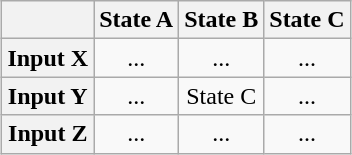<table class="wikitable" style="text-align:center; margin-left:auto; margin-right:auto;">
<tr>
<th></th>
<th>State A</th>
<th>State B</th>
<th>State C</th>
</tr>
<tr>
<th>Input X</th>
<td>...</td>
<td>...</td>
<td>...</td>
</tr>
<tr>
<th>Input Y</th>
<td>...</td>
<td>State C</td>
<td>...</td>
</tr>
<tr>
<th>Input Z</th>
<td>...</td>
<td>...</td>
<td>...</td>
</tr>
</table>
